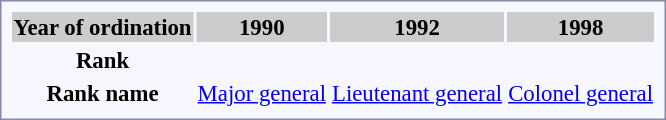<table style="border:1px solid #8888aa; background-color:#f7f8ff; padding:5px; font-size:95%; margin: 0px 12px 12px 0px;">
<tr bgcolor="#CCCCCC">
<th>Year of ordination</th>
<th>1990</th>
<th>1992</th>
<th>1998</th>
</tr>
<tr align="center">
<td><strong>Rank</strong></td>
<th></th>
<th></th>
<th></th>
</tr>
<tr align="center">
<td><strong>Rank name</strong></td>
<td><a href='#'>Major general</a></td>
<td><a href='#'>Lieutenant general</a></td>
<td><a href='#'>Colonel general</a></td>
</tr>
</table>
